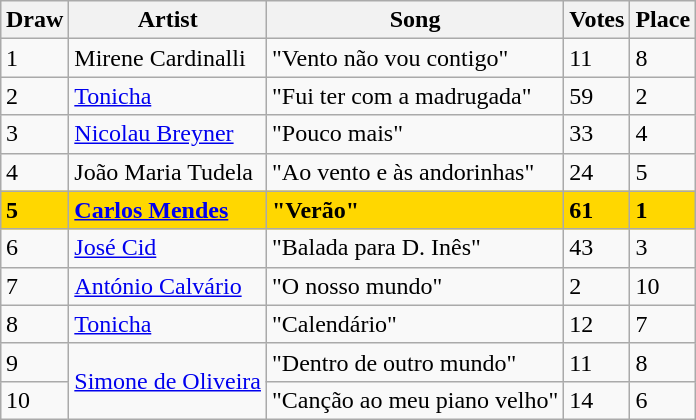<table class="sortable wikitable" style="margin: 1em auto 1em auto">
<tr>
<th>Draw</th>
<th>Artist</th>
<th>Song</th>
<th>Votes</th>
<th>Place</th>
</tr>
<tr>
<td>1</td>
<td>Mirene Cardinalli</td>
<td>"Vento não vou contigo"</td>
<td>11</td>
<td>8</td>
</tr>
<tr>
<td>2</td>
<td><a href='#'>Tonicha</a></td>
<td>"Fui ter com a madrugada"</td>
<td>59</td>
<td>2</td>
</tr>
<tr>
<td>3</td>
<td><a href='#'>Nicolau Breyner</a></td>
<td>"Pouco mais"</td>
<td>33</td>
<td>4</td>
</tr>
<tr>
<td>4</td>
<td>João Maria Tudela</td>
<td>"Ao vento e às andorinhas"</td>
<td>24</td>
<td>5</td>
</tr>
<tr bgcolor="#FFD700">
<td><strong>5</strong></td>
<td><strong><a href='#'>Carlos Mendes</a></strong></td>
<td><strong>"Verão"</strong></td>
<td><strong>61</strong></td>
<td><strong>1</strong></td>
</tr>
<tr>
<td>6</td>
<td><a href='#'>José Cid</a></td>
<td>"Balada para D. Inês"</td>
<td>43</td>
<td>3</td>
</tr>
<tr>
<td>7</td>
<td><a href='#'>António Calvário</a></td>
<td>"O nosso mundo"</td>
<td>2</td>
<td>10</td>
</tr>
<tr>
<td>8</td>
<td><a href='#'>Tonicha</a></td>
<td>"Calendário"</td>
<td>12</td>
<td>7</td>
</tr>
<tr>
<td>9</td>
<td rowspan="2"><a href='#'>Simone de Oliveira</a></td>
<td>"Dentro de outro mundo"</td>
<td>11</td>
<td>8</td>
</tr>
<tr>
<td>10</td>
<td>"Canção ao meu piano velho"</td>
<td>14</td>
<td>6</td>
</tr>
</table>
